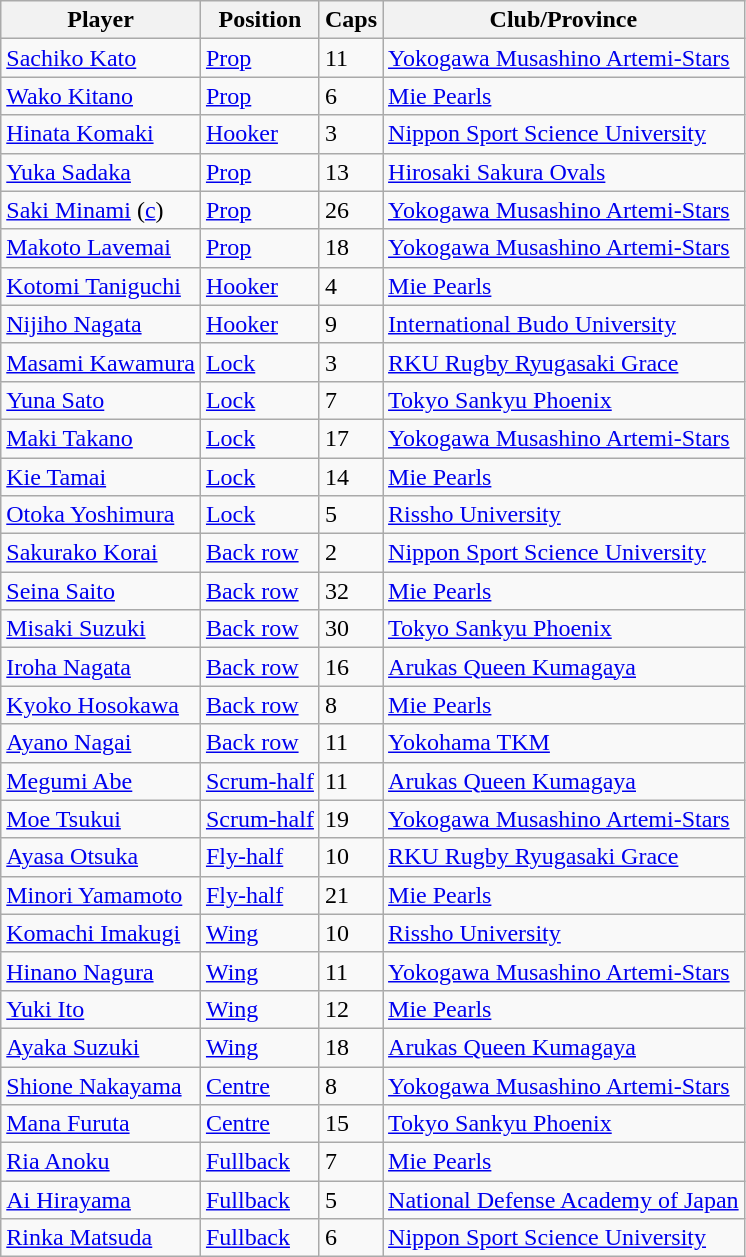<table class="wikitable sortable">
<tr>
<th>Player</th>
<th>Position</th>
<th>Caps</th>
<th>Club/Province</th>
</tr>
<tr>
<td><a href='#'>Sachiko Kato</a></td>
<td><a href='#'>Prop</a></td>
<td>11</td>
<td> <a href='#'>Yokogawa Musashino Artemi-Stars</a></td>
</tr>
<tr>
<td><a href='#'>Wako Kitano</a></td>
<td><a href='#'>Prop</a></td>
<td>6</td>
<td> <a href='#'>Mie Pearls</a></td>
</tr>
<tr>
<td><a href='#'>Hinata Komaki</a></td>
<td><a href='#'>Hooker</a></td>
<td>3</td>
<td> <a href='#'>Nippon Sport Science University</a></td>
</tr>
<tr>
<td><a href='#'>Yuka Sadaka</a></td>
<td><a href='#'>Prop</a></td>
<td>13</td>
<td> <a href='#'>Hirosaki Sakura Ovals</a></td>
</tr>
<tr>
<td><a href='#'>Saki Minami</a> (<a href='#'>c</a>)</td>
<td><a href='#'>Prop</a></td>
<td>26</td>
<td> <a href='#'>Yokogawa Musashino Artemi-Stars</a></td>
</tr>
<tr>
<td><a href='#'>Makoto Lavemai</a></td>
<td><a href='#'>Prop</a></td>
<td>18</td>
<td> <a href='#'>Yokogawa Musashino Artemi-Stars</a></td>
</tr>
<tr>
<td><a href='#'>Kotomi Taniguchi</a></td>
<td><a href='#'>Hooker</a></td>
<td>4</td>
<td> <a href='#'>Mie Pearls</a></td>
</tr>
<tr>
<td><a href='#'>Nijiho Nagata</a></td>
<td><a href='#'>Hooker</a></td>
<td>9</td>
<td> <a href='#'>International Budo University</a></td>
</tr>
<tr>
<td><a href='#'>Masami Kawamura</a></td>
<td><a href='#'>Lock</a></td>
<td>3</td>
<td> <a href='#'>RKU Rugby Ryugasaki Grace</a></td>
</tr>
<tr>
<td><a href='#'>Yuna Sato</a></td>
<td><a href='#'>Lock</a></td>
<td>7</td>
<td> <a href='#'>Tokyo Sankyu Phoenix</a></td>
</tr>
<tr>
<td><a href='#'>Maki Takano</a></td>
<td><a href='#'>Lock</a></td>
<td>17</td>
<td> <a href='#'>Yokogawa Musashino Artemi-Stars</a></td>
</tr>
<tr>
<td><a href='#'>Kie Tamai</a></td>
<td><a href='#'>Lock</a></td>
<td>14</td>
<td> <a href='#'>Mie Pearls</a></td>
</tr>
<tr>
<td><a href='#'>Otoka Yoshimura</a></td>
<td><a href='#'>Lock</a></td>
<td>5</td>
<td> <a href='#'>Rissho University</a></td>
</tr>
<tr>
<td><a href='#'>Sakurako Korai</a></td>
<td><a href='#'>Back row</a></td>
<td>2</td>
<td> <a href='#'>Nippon Sport Science University</a></td>
</tr>
<tr>
<td><a href='#'>Seina Saito</a></td>
<td><a href='#'>Back row</a></td>
<td>32</td>
<td> <a href='#'>Mie Pearls</a></td>
</tr>
<tr>
<td><a href='#'>Misaki Suzuki</a></td>
<td><a href='#'>Back row</a></td>
<td>30</td>
<td> <a href='#'>Tokyo Sankyu Phoenix</a></td>
</tr>
<tr>
<td><a href='#'>Iroha Nagata</a></td>
<td><a href='#'>Back row</a></td>
<td>16</td>
<td> <a href='#'>Arukas Queen Kumagaya</a></td>
</tr>
<tr>
<td><a href='#'>Kyoko Hosokawa</a></td>
<td><a href='#'>Back row</a></td>
<td>8</td>
<td> <a href='#'>Mie Pearls</a></td>
</tr>
<tr>
<td><a href='#'>Ayano Nagai</a></td>
<td><a href='#'>Back row</a></td>
<td>11</td>
<td> <a href='#'>Yokohama TKM</a></td>
</tr>
<tr>
<td><a href='#'>Megumi Abe</a></td>
<td><a href='#'>Scrum-half</a></td>
<td>11</td>
<td> <a href='#'>Arukas Queen Kumagaya</a></td>
</tr>
<tr>
<td><a href='#'>Moe Tsukui</a></td>
<td><a href='#'>Scrum-half</a></td>
<td>19</td>
<td> <a href='#'>Yokogawa Musashino Artemi-Stars</a></td>
</tr>
<tr>
<td><a href='#'>Ayasa Otsuka</a></td>
<td><a href='#'>Fly-half</a></td>
<td>10</td>
<td> <a href='#'>RKU Rugby Ryugasaki Grace</a></td>
</tr>
<tr>
<td><a href='#'>Minori Yamamoto</a></td>
<td><a href='#'>Fly-half</a></td>
<td>21</td>
<td> <a href='#'>Mie Pearls</a></td>
</tr>
<tr>
<td><a href='#'>Komachi Imakugi</a></td>
<td><a href='#'>Wing</a></td>
<td>10</td>
<td> <a href='#'>Rissho University</a></td>
</tr>
<tr>
<td><a href='#'>Hinano Nagura</a></td>
<td><a href='#'>Wing</a></td>
<td>11</td>
<td> <a href='#'>Yokogawa Musashino Artemi-Stars</a></td>
</tr>
<tr>
<td><a href='#'>Yuki Ito</a></td>
<td><a href='#'>Wing</a></td>
<td>12</td>
<td> <a href='#'>Mie Pearls</a></td>
</tr>
<tr>
<td><a href='#'>Ayaka Suzuki</a></td>
<td><a href='#'>Wing</a></td>
<td>18</td>
<td> <a href='#'>Arukas Queen Kumagaya</a></td>
</tr>
<tr>
<td><a href='#'>Shione Nakayama</a></td>
<td><a href='#'>Centre</a></td>
<td>8</td>
<td> <a href='#'>Yokogawa Musashino Artemi-Stars</a></td>
</tr>
<tr>
<td><a href='#'>Mana Furuta</a></td>
<td><a href='#'>Centre</a></td>
<td>15</td>
<td> <a href='#'>Tokyo Sankyu Phoenix</a></td>
</tr>
<tr>
<td><a href='#'>Ria Anoku</a></td>
<td><a href='#'>Fullback</a></td>
<td>7</td>
<td> <a href='#'>Mie Pearls</a></td>
</tr>
<tr>
<td><a href='#'>Ai Hirayama</a></td>
<td><a href='#'>Fullback</a></td>
<td>5</td>
<td> <a href='#'>National Defense Academy of Japan</a></td>
</tr>
<tr>
<td><a href='#'>Rinka Matsuda</a></td>
<td><a href='#'>Fullback</a></td>
<td>6</td>
<td> <a href='#'>Nippon Sport Science University</a></td>
</tr>
</table>
